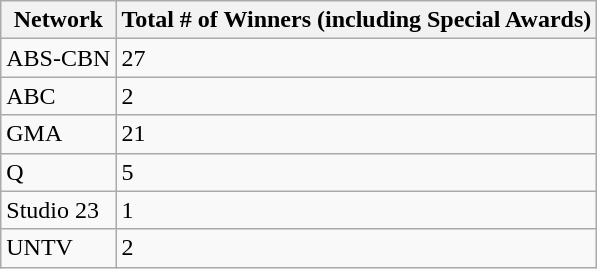<table class="wikitable sortable">
<tr>
<th>Network</th>
<th>Total # of Winners (including Special Awards)</th>
</tr>
<tr>
<td>ABS-CBN</td>
<td>27</td>
</tr>
<tr>
<td>ABC</td>
<td>2</td>
</tr>
<tr>
<td>GMA</td>
<td>21</td>
</tr>
<tr>
<td>Q</td>
<td>5</td>
</tr>
<tr>
<td>Studio 23</td>
<td>1</td>
</tr>
<tr>
<td>UNTV</td>
<td>2</td>
</tr>
</table>
